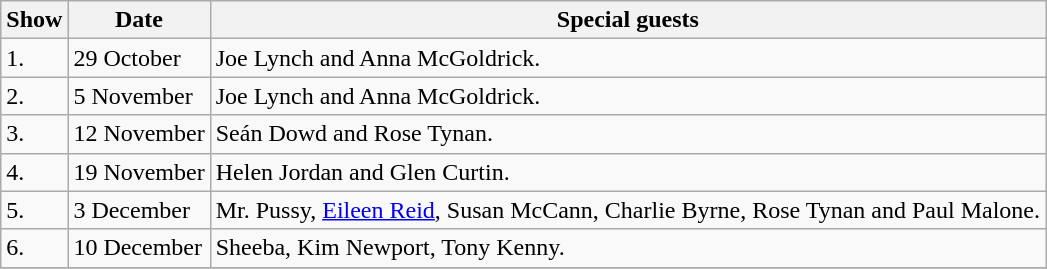<table class="wikitable">
<tr>
<th>Show</th>
<th>Date</th>
<th>Special guests</th>
</tr>
<tr>
<td>1.</td>
<td>29 October</td>
<td>Joe Lynch and Anna McGoldrick.</td>
</tr>
<tr>
<td>2.</td>
<td>5 November</td>
<td>Joe Lynch and Anna McGoldrick.</td>
</tr>
<tr>
<td>3.</td>
<td>12 November</td>
<td>Seán Dowd and Rose Tynan.</td>
</tr>
<tr>
<td>4.</td>
<td>19 November</td>
<td>Helen Jordan and Glen Curtin.</td>
</tr>
<tr>
<td>5.</td>
<td>3 December</td>
<td>Mr. Pussy, <a href='#'>Eileen Reid</a>, Susan McCann, Charlie Byrne, Rose Tynan and Paul Malone.</td>
</tr>
<tr>
<td>6.</td>
<td>10 December</td>
<td>Sheeba, Kim Newport, Tony Kenny.</td>
</tr>
<tr>
</tr>
</table>
